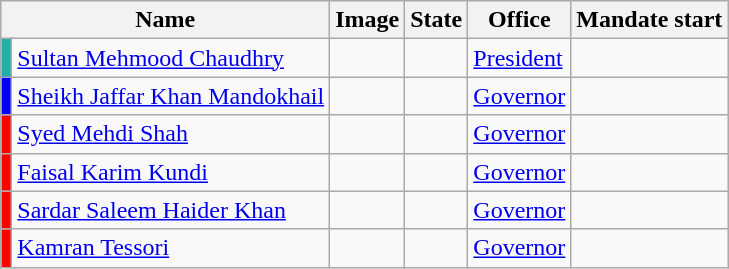<table class="wikitable sortable">
<tr style="vertical-align:bottom;">
<th colspan=2>Name</th>
<th>Image</th>
<th>State</th>
<th>Office</th>
<th>Mandate start<br></th>
</tr>
<tr>
<td style="background: #20B2AA;"></td>
<td><a href='#'>Sultan Mehmood Chaudhry</a></td>
<td></td>
<td></td>
<td><a href='#'>President</a></td>
<td><br></td>
</tr>
<tr>
<td style="background: Blue;"></td>
<td><a href='#'>Sheikh Jaffar Khan Mandokhail</a></td>
<td></td>
<td></td>
<td><a href='#'>Governor</a></td>
<td><br></td>
</tr>
<tr>
<td style="background: Red;"></td>
<td><a href='#'>Syed Mehdi Shah</a></td>
<td></td>
<td></td>
<td><a href='#'>Governor</a></td>
<td><br></td>
</tr>
<tr>
<td style="background: Red;"></td>
<td><a href='#'>Faisal Karim Kundi</a></td>
<td></td>
<td></td>
<td><a href='#'>Governor</a></td>
<td><br></td>
</tr>
<tr>
<td style="background: Red;"></td>
<td><a href='#'>Sardar Saleem Haider Khan</a></td>
<td></td>
<td></td>
<td><a href='#'>Governor</a></td>
<td><br></td>
</tr>
<tr>
<td style="background: Red;"></td>
<td><a href='#'>Kamran Tessori</a></td>
<td></td>
<td></td>
<td><a href='#'>Governor</a></td>
<td><br></td>
</tr>
</table>
